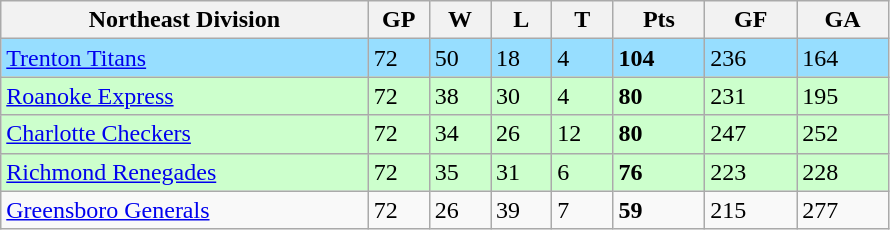<table class="wikitable">
<tr>
<th bgcolor="#DDDDFF" width="30%">Northeast Division</th>
<th bgcolor="#DDDDFF" width="5%">GP</th>
<th bgcolor="#DDDDFF" width="5%">W</th>
<th bgcolor="#DDDDFF" width="5%">L</th>
<th bgcolor="#DDDDFF" width="5%">T</th>
<th bgcolor="#DDDDFF" width="7.5%">Pts</th>
<th bgcolor="#DDDDFF" width="7.5%">GF</th>
<th bgcolor="#DDDDFF" width="7.5%">GA</th>
</tr>
<tr bgcolor="#97DEFF">
<td><a href='#'>Trenton Titans</a></td>
<td>72</td>
<td>50</td>
<td>18</td>
<td>4</td>
<td><strong>104</strong></td>
<td>236</td>
<td>164</td>
</tr>
<tr bgcolor="#ccffcc">
<td><a href='#'>Roanoke Express</a></td>
<td>72</td>
<td>38</td>
<td>30</td>
<td>4</td>
<td><strong>80</strong></td>
<td>231</td>
<td>195</td>
</tr>
<tr bgcolor="#ccffcc">
<td><a href='#'>Charlotte Checkers</a></td>
<td>72</td>
<td>34</td>
<td>26</td>
<td>12</td>
<td><strong>80</strong></td>
<td>247</td>
<td>252</td>
</tr>
<tr bgcolor="#ccffcc">
<td><a href='#'>Richmond Renegades</a></td>
<td>72</td>
<td>35</td>
<td>31</td>
<td>6</td>
<td><strong>76</strong></td>
<td>223</td>
<td>228</td>
</tr>
<tr>
<td><a href='#'>Greensboro Generals</a></td>
<td>72</td>
<td>26</td>
<td>39</td>
<td>7</td>
<td><strong>59</strong></td>
<td>215</td>
<td>277</td>
</tr>
</table>
